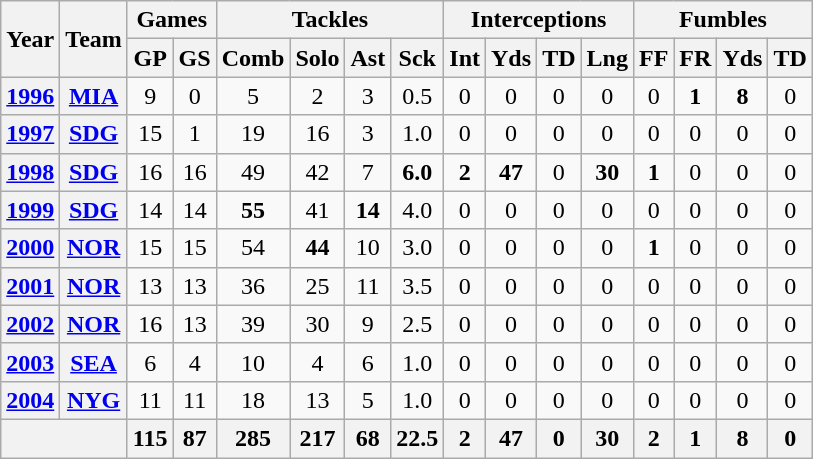<table class="wikitable" style="text-align:center">
<tr>
<th rowspan="2">Year</th>
<th rowspan="2">Team</th>
<th colspan="2">Games</th>
<th colspan="4">Tackles</th>
<th colspan="4">Interceptions</th>
<th colspan="4">Fumbles</th>
</tr>
<tr>
<th>GP</th>
<th>GS</th>
<th>Comb</th>
<th>Solo</th>
<th>Ast</th>
<th>Sck</th>
<th>Int</th>
<th>Yds</th>
<th>TD</th>
<th>Lng</th>
<th>FF</th>
<th>FR</th>
<th>Yds</th>
<th>TD</th>
</tr>
<tr>
<th><a href='#'>1996</a></th>
<th><a href='#'>MIA</a></th>
<td>9</td>
<td>0</td>
<td>5</td>
<td>2</td>
<td>3</td>
<td>0.5</td>
<td>0</td>
<td>0</td>
<td>0</td>
<td>0</td>
<td>0</td>
<td><strong>1</strong></td>
<td><strong>8</strong></td>
<td>0</td>
</tr>
<tr>
<th><a href='#'>1997</a></th>
<th><a href='#'>SDG</a></th>
<td>15</td>
<td>1</td>
<td>19</td>
<td>16</td>
<td>3</td>
<td>1.0</td>
<td>0</td>
<td>0</td>
<td>0</td>
<td>0</td>
<td>0</td>
<td>0</td>
<td>0</td>
<td>0</td>
</tr>
<tr>
<th><a href='#'>1998</a></th>
<th><a href='#'>SDG</a></th>
<td>16</td>
<td>16</td>
<td>49</td>
<td>42</td>
<td>7</td>
<td><strong>6.0</strong></td>
<td><strong>2</strong></td>
<td><strong>47</strong></td>
<td>0</td>
<td><strong>30</strong></td>
<td><strong>1</strong></td>
<td>0</td>
<td>0</td>
<td>0</td>
</tr>
<tr>
<th><a href='#'>1999</a></th>
<th><a href='#'>SDG</a></th>
<td>14</td>
<td>14</td>
<td><strong>55</strong></td>
<td>41</td>
<td><strong>14</strong></td>
<td>4.0</td>
<td>0</td>
<td>0</td>
<td>0</td>
<td>0</td>
<td>0</td>
<td>0</td>
<td>0</td>
<td>0</td>
</tr>
<tr>
<th><a href='#'>2000</a></th>
<th><a href='#'>NOR</a></th>
<td>15</td>
<td>15</td>
<td>54</td>
<td><strong>44</strong></td>
<td>10</td>
<td>3.0</td>
<td>0</td>
<td>0</td>
<td>0</td>
<td>0</td>
<td><strong>1</strong></td>
<td>0</td>
<td>0</td>
<td>0</td>
</tr>
<tr>
<th><a href='#'>2001</a></th>
<th><a href='#'>NOR</a></th>
<td>13</td>
<td>13</td>
<td>36</td>
<td>25</td>
<td>11</td>
<td>3.5</td>
<td>0</td>
<td>0</td>
<td>0</td>
<td>0</td>
<td>0</td>
<td>0</td>
<td>0</td>
<td>0</td>
</tr>
<tr>
<th><a href='#'>2002</a></th>
<th><a href='#'>NOR</a></th>
<td>16</td>
<td>13</td>
<td>39</td>
<td>30</td>
<td>9</td>
<td>2.5</td>
<td>0</td>
<td>0</td>
<td>0</td>
<td>0</td>
<td>0</td>
<td>0</td>
<td>0</td>
<td>0</td>
</tr>
<tr>
<th><a href='#'>2003</a></th>
<th><a href='#'>SEA</a></th>
<td>6</td>
<td>4</td>
<td>10</td>
<td>4</td>
<td>6</td>
<td>1.0</td>
<td>0</td>
<td>0</td>
<td>0</td>
<td>0</td>
<td>0</td>
<td>0</td>
<td>0</td>
<td>0</td>
</tr>
<tr>
<th><a href='#'>2004</a></th>
<th><a href='#'>NYG</a></th>
<td>11</td>
<td>11</td>
<td>18</td>
<td>13</td>
<td>5</td>
<td>1.0</td>
<td>0</td>
<td>0</td>
<td>0</td>
<td>0</td>
<td>0</td>
<td>0</td>
<td>0</td>
<td>0</td>
</tr>
<tr>
<th colspan="2"></th>
<th>115</th>
<th>87</th>
<th>285</th>
<th>217</th>
<th>68</th>
<th>22.5</th>
<th>2</th>
<th>47</th>
<th>0</th>
<th>30</th>
<th>2</th>
<th>1</th>
<th>8</th>
<th>0</th>
</tr>
</table>
